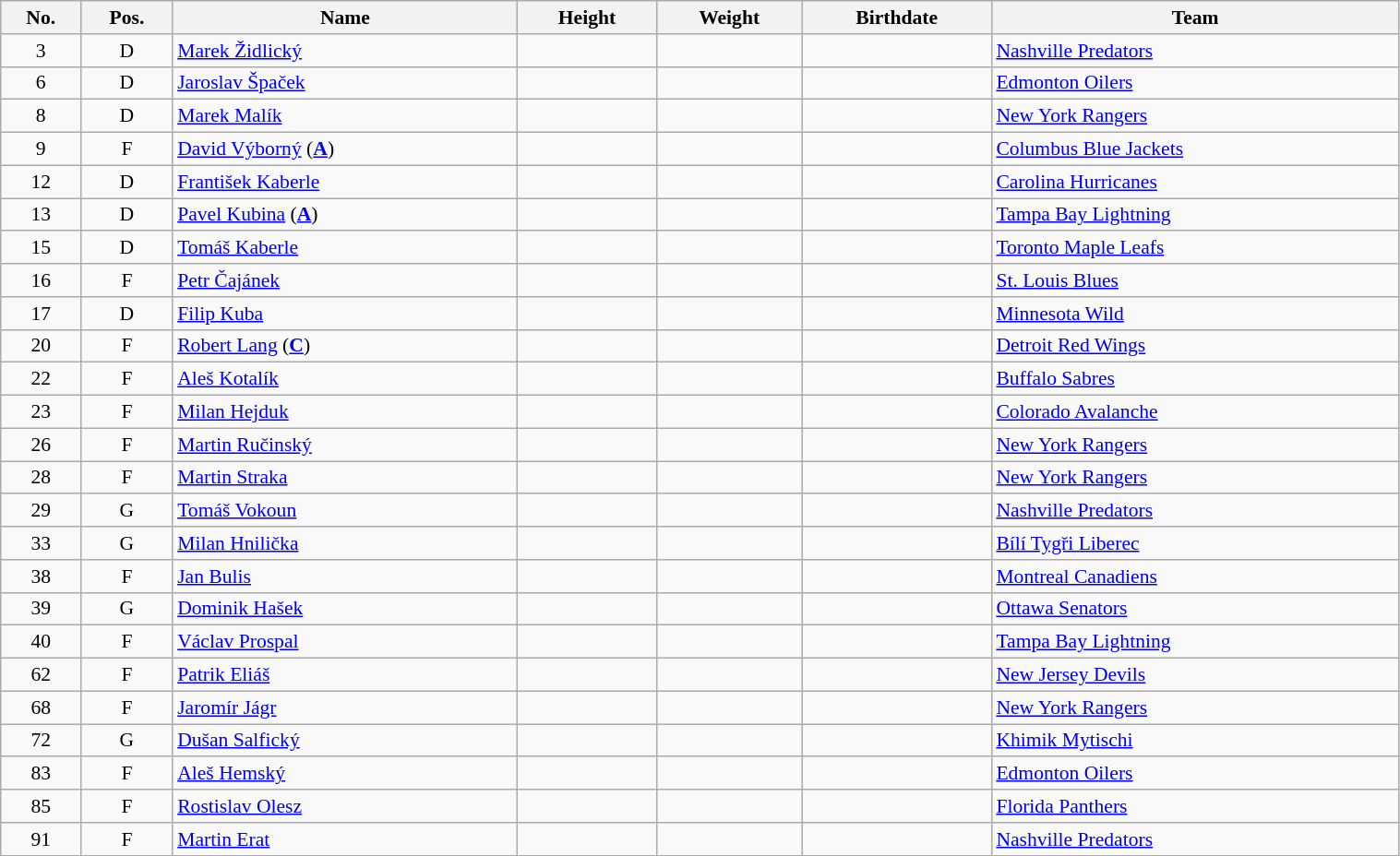<table class="wikitable sortable" width="80%" style="font-size: 90%; text-align: center;">
<tr>
<th>No.</th>
<th>Pos.</th>
<th>Name</th>
<th>Height</th>
<th>Weight</th>
<th>Birthdate</th>
<th>Team</th>
</tr>
<tr>
<td>3</td>
<td>D</td>
<td style="text-align:left;"><a href='#'>Marek Židlický</a></td>
<td></td>
<td></td>
<td style="text-align:right;"></td>
<td style="text-align:left;"> <a href='#'>Nashville Predators</a></td>
</tr>
<tr>
<td>6</td>
<td>D</td>
<td style="text-align:left;"><a href='#'>Jaroslav Špaček</a></td>
<td></td>
<td></td>
<td style="text-align:right;"></td>
<td style="text-align:left;"> <a href='#'>Edmonton Oilers</a></td>
</tr>
<tr>
<td>8</td>
<td>D</td>
<td style="text-align:left;"><a href='#'>Marek Malík</a></td>
<td></td>
<td></td>
<td style="text-align:right;"></td>
<td style="text-align:left;"> <a href='#'>New York Rangers</a></td>
</tr>
<tr>
<td>9</td>
<td>F</td>
<td style="text-align:left;"><a href='#'>David Výborný</a> (<strong><a href='#'>A</a></strong>)</td>
<td></td>
<td></td>
<td style="text-align:right;"></td>
<td style="text-align:left;"> <a href='#'>Columbus Blue Jackets</a></td>
</tr>
<tr>
<td>12</td>
<td>D</td>
<td style="text-align:left;"><a href='#'>František Kaberle</a></td>
<td></td>
<td></td>
<td style="text-align:right;"></td>
<td style="text-align:left;"> <a href='#'>Carolina Hurricanes</a></td>
</tr>
<tr>
<td>13</td>
<td>D</td>
<td style="text-align:left;"><a href='#'>Pavel Kubina</a> (<strong><a href='#'>A</a></strong>)</td>
<td></td>
<td></td>
<td style="text-align:right;"></td>
<td style="text-align:left;"> <a href='#'>Tampa Bay Lightning</a></td>
</tr>
<tr>
<td>15</td>
<td>D</td>
<td style="text-align:left;"><a href='#'>Tomáš Kaberle</a></td>
<td></td>
<td></td>
<td style="text-align:right;"></td>
<td style="text-align:left;"> <a href='#'>Toronto Maple Leafs</a></td>
</tr>
<tr>
<td>16</td>
<td>F</td>
<td style="text-align:left;"><a href='#'>Petr Čajánek</a></td>
<td></td>
<td></td>
<td style="text-align:right;"></td>
<td style="text-align:left;"> <a href='#'>St. Louis Blues</a></td>
</tr>
<tr>
<td>17</td>
<td>D</td>
<td style="text-align:left;"><a href='#'>Filip Kuba</a></td>
<td></td>
<td></td>
<td style="text-align:right;"></td>
<td style="text-align:left;"> <a href='#'>Minnesota Wild</a></td>
</tr>
<tr>
<td>20</td>
<td>F</td>
<td style="text-align:left;"><a href='#'>Robert Lang</a> (<strong><a href='#'>C</a></strong>)</td>
<td></td>
<td></td>
<td style="text-align:right;"></td>
<td style="text-align:left;"> <a href='#'>Detroit Red Wings</a></td>
</tr>
<tr>
<td>22</td>
<td>F</td>
<td style="text-align:left;"><a href='#'>Aleš Kotalík</a></td>
<td></td>
<td></td>
<td style="text-align:right;"></td>
<td style="text-align:left;">  <a href='#'>Buffalo Sabres</a></td>
</tr>
<tr>
<td>23</td>
<td>F</td>
<td style="text-align:left;"><a href='#'>Milan Hejduk</a></td>
<td></td>
<td></td>
<td style="text-align:right;"></td>
<td style="text-align:left;"> <a href='#'>Colorado Avalanche</a></td>
</tr>
<tr>
<td>26</td>
<td>F</td>
<td style="text-align:left;"><a href='#'>Martin Ručinský</a></td>
<td></td>
<td></td>
<td style="text-align:right;"></td>
<td style="text-align:left;"> <a href='#'>New York Rangers</a></td>
</tr>
<tr>
<td>28</td>
<td>F</td>
<td style="text-align:left;"><a href='#'>Martin Straka</a></td>
<td></td>
<td></td>
<td style="text-align:right;"></td>
<td style="text-align:left;"> <a href='#'>New York Rangers</a></td>
</tr>
<tr>
<td>29</td>
<td>G</td>
<td style="text-align:left;"><a href='#'>Tomáš Vokoun</a></td>
<td></td>
<td></td>
<td style="text-align:right;"></td>
<td style="text-align:left;"> <a href='#'>Nashville Predators</a></td>
</tr>
<tr>
<td>33</td>
<td>G</td>
<td style="text-align:left;"><a href='#'>Milan Hnilička</a></td>
<td></td>
<td></td>
<td style="text-align:right;"></td>
<td style="text-align:left;"> <a href='#'>Bílí Tygři Liberec</a></td>
</tr>
<tr>
<td>38</td>
<td>F</td>
<td style="text-align:left;"><a href='#'>Jan Bulis</a></td>
<td></td>
<td></td>
<td style="text-align:right;"></td>
<td style="text-align:left;"> <a href='#'>Montreal Canadiens</a></td>
</tr>
<tr>
<td>39</td>
<td>G</td>
<td style="text-align:left;"><a href='#'>Dominik Hašek</a></td>
<td></td>
<td></td>
<td style="text-align:right;"></td>
<td style="text-align:left;"> <a href='#'>Ottawa Senators</a></td>
</tr>
<tr>
<td>40</td>
<td>F</td>
<td style="text-align:left;"><a href='#'>Václav Prospal</a></td>
<td></td>
<td></td>
<td style="text-align:right;"></td>
<td style="text-align:left;"> <a href='#'>Tampa Bay Lightning</a></td>
</tr>
<tr>
<td>62</td>
<td>F</td>
<td style="text-align:left;"><a href='#'>Patrik Eliáš</a></td>
<td></td>
<td></td>
<td style="text-align:right;"></td>
<td style="text-align:left;"> <a href='#'>New Jersey Devils</a></td>
</tr>
<tr>
<td>68</td>
<td>F</td>
<td style="text-align:left;"><a href='#'>Jaromír Jágr</a></td>
<td></td>
<td></td>
<td style="text-align:right;"></td>
<td style="text-align:left;"> <a href='#'>New York Rangers</a></td>
</tr>
<tr>
<td>72</td>
<td>G</td>
<td style="text-align:left;"><a href='#'>Dušan Salfický</a></td>
<td></td>
<td></td>
<td style="text-align:right;"></td>
<td style="text-align:left;"> <a href='#'>Khimik Mytischi</a></td>
</tr>
<tr>
<td>83</td>
<td>F</td>
<td style="text-align:left;"><a href='#'>Aleš Hemský</a></td>
<td></td>
<td></td>
<td style="text-align:right;"></td>
<td style="text-align:left;"> <a href='#'>Edmonton Oilers</a></td>
</tr>
<tr>
<td>85</td>
<td>F</td>
<td style="text-align:left;"><a href='#'>Rostislav Olesz</a></td>
<td></td>
<td></td>
<td style="text-align:right;"></td>
<td style="text-align:left;"> <a href='#'>Florida Panthers</a></td>
</tr>
<tr>
<td>91</td>
<td>F</td>
<td style="text-align:left;"><a href='#'>Martin Erat</a></td>
<td></td>
<td></td>
<td style="text-align:right;"></td>
<td style="text-align:left;"> <a href='#'>Nashville Predators</a></td>
</tr>
</table>
